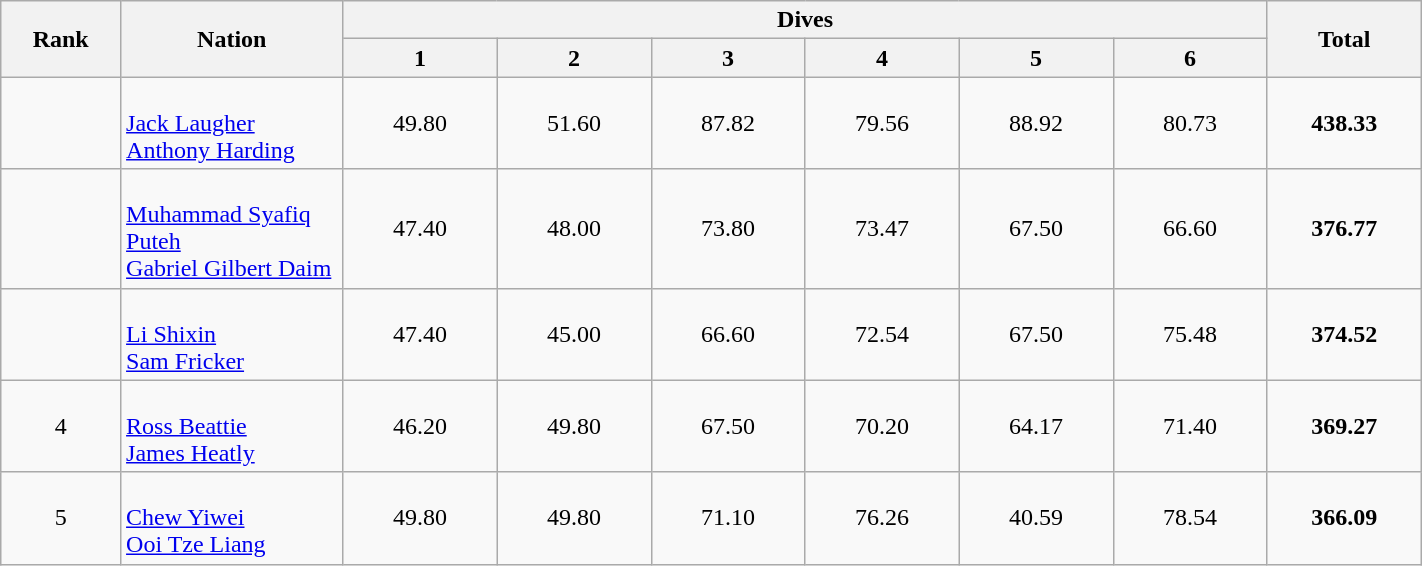<table class="wikitable" width="75%">
<tr>
<th rowspan="2" width="7%">Rank</th>
<th rowspan="2" width="13%">Nation</th>
<th colspan="6">Dives</th>
<th rowspan="2" width="9%">Total</th>
</tr>
<tr>
<th width="9%">1</th>
<th width="9%">2</th>
<th width="9%">3</th>
<th width="9%">4</th>
<th width="9%">5</th>
<th width="9%">6</th>
</tr>
<tr align=center>
<td></td>
<td align=left><br><a href='#'>Jack Laugher</a><br><a href='#'>Anthony Harding</a></td>
<td>49.80</td>
<td>51.60</td>
<td>87.82</td>
<td>79.56</td>
<td>88.92</td>
<td>80.73</td>
<td><strong>438.33</strong></td>
</tr>
<tr align=center>
<td></td>
<td align=left> <br><a href='#'>Muhammad Syafiq Puteh</a><br><a href='#'>Gabriel Gilbert Daim</a></td>
<td>47.40</td>
<td>48.00</td>
<td>73.80</td>
<td>73.47</td>
<td>67.50</td>
<td>66.60</td>
<td><strong>376.77</strong></td>
</tr>
<tr align=center>
<td></td>
<td align=left><br><a href='#'>Li Shixin</a><br><a href='#'>Sam Fricker</a></td>
<td>47.40</td>
<td>45.00</td>
<td>66.60</td>
<td>72.54</td>
<td>67.50</td>
<td>75.48</td>
<td><strong>374.52</strong></td>
</tr>
<tr align=center>
<td>4</td>
<td align=left><br><a href='#'>Ross Beattie</a><br><a href='#'>James Heatly</a></td>
<td>46.20</td>
<td>49.80</td>
<td>67.50</td>
<td>70.20</td>
<td>64.17</td>
<td>71.40</td>
<td><strong>369.27</strong></td>
</tr>
<tr align=center>
<td>5</td>
<td align=left> <br><a href='#'>Chew Yiwei</a><br><a href='#'>Ooi Tze Liang</a></td>
<td>49.80</td>
<td>49.80</td>
<td>71.10</td>
<td>76.26</td>
<td>40.59</td>
<td>78.54</td>
<td><strong>366.09</strong></td>
</tr>
</table>
